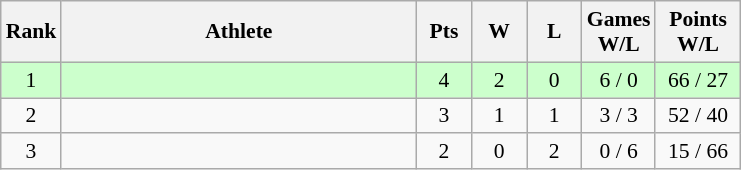<table class="wikitable" style="text-align: center; font-size:90% ">
<tr>
<th width="20">Rank</th>
<th width="230">Athlete</th>
<th width="30">Pts</th>
<th width="30">W</th>
<th width="30">L</th>
<th width="40">Games<br>W/L</th>
<th width="50">Points<br>W/L</th>
</tr>
<tr bgcolor=#ccffcc>
<td>1</td>
<td align=left></td>
<td>4</td>
<td>2</td>
<td>0</td>
<td>6 / 0</td>
<td>66 / 27</td>
</tr>
<tr>
<td>2</td>
<td align=left></td>
<td>3</td>
<td>1</td>
<td>1</td>
<td>3 / 3</td>
<td>52 / 40</td>
</tr>
<tr>
<td>3</td>
<td align=left></td>
<td>2</td>
<td>0</td>
<td>2</td>
<td>0 / 6</td>
<td>15 / 66</td>
</tr>
</table>
